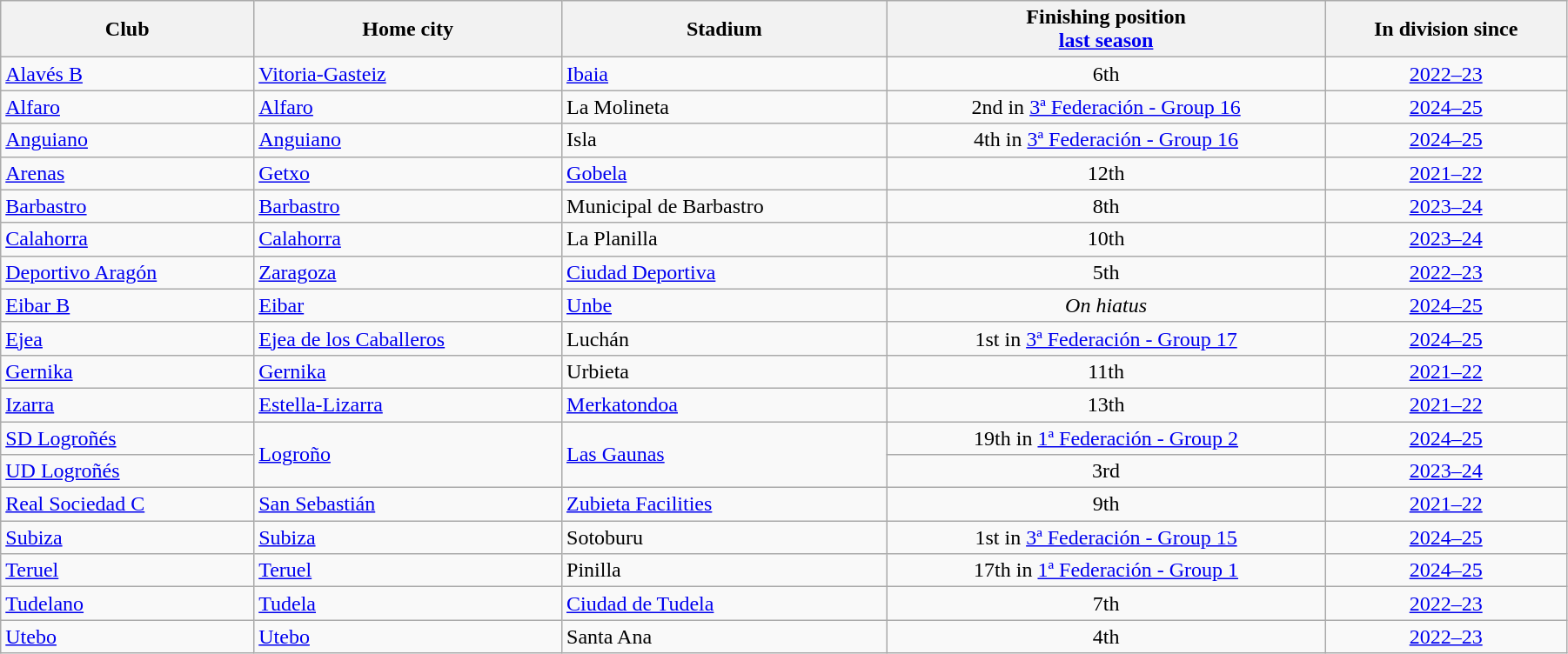<table class="wikitable sortable" width=95% style="font-size:100%">
<tr>
<th>Club</th>
<th>Home city</th>
<th>Stadium</th>
<th>Finishing position<br><a href='#'>last season</a></th>
<th>In division since</th>
</tr>
<tr>
<td style="text-align:left;"><a href='#'>Alavés B</a></td>
<td><a href='#'>Vitoria-Gasteiz</a></td>
<td><a href='#'>Ibaia</a></td>
<td align=center>6th</td>
<td align=center><a href='#'>2022–23</a></td>
</tr>
<tr>
<td style="text-align:left;"><a href='#'>Alfaro</a></td>
<td><a href='#'>Alfaro</a></td>
<td>La Molineta</td>
<td align=center>2nd in <a href='#'>3ª Federación - Group 16</a></td>
<td align=center><a href='#'>2024–25</a></td>
</tr>
<tr>
<td style="text-align:left;"><a href='#'>Anguiano</a></td>
<td><a href='#'>Anguiano</a></td>
<td>Isla</td>
<td align=center>4th in <a href='#'>3ª Federación - Group 16</a></td>
<td align=center><a href='#'>2024–25</a></td>
</tr>
<tr>
<td style="text-align:left;"><a href='#'>Arenas</a></td>
<td><a href='#'>Getxo</a></td>
<td><a href='#'>Gobela</a></td>
<td align=center>12th</td>
<td align=center><a href='#'>2021–22</a></td>
</tr>
<tr>
<td style="text-align:left;"><a href='#'>Barbastro</a></td>
<td><a href='#'>Barbastro</a></td>
<td>Municipal de Barbastro</td>
<td align=center>8th</td>
<td align=center><a href='#'>2023–24</a></td>
</tr>
<tr>
<td style="text-align:left;"><a href='#'>Calahorra</a></td>
<td><a href='#'>Calahorra</a></td>
<td>La Planilla</td>
<td align=center>10th</td>
<td align=center><a href='#'>2023–24</a></td>
</tr>
<tr>
<td style="text-align:left;"><a href='#'>Deportivo Aragón</a></td>
<td><a href='#'>Zaragoza</a></td>
<td><a href='#'>Ciudad Deportiva</a></td>
<td align=center>5th</td>
<td align=center><a href='#'>2022–23</a></td>
</tr>
<tr>
<td style="text-align:left;"><a href='#'>Eibar B</a></td>
<td><a href='#'>Eibar</a></td>
<td><a href='#'>Unbe</a></td>
<td align=center><em>On hiatus</em></td>
<td align=center><a href='#'>2024–25</a></td>
</tr>
<tr>
<td style="text-align:left;"><a href='#'>Ejea</a></td>
<td><a href='#'>Ejea de los Caballeros</a></td>
<td>Luchán</td>
<td align=center>1st in <a href='#'>3ª Federación - Group 17</a></td>
<td align=center><a href='#'>2024–25</a></td>
</tr>
<tr>
<td style="text-align:left;"><a href='#'>Gernika</a></td>
<td><a href='#'>Gernika</a></td>
<td>Urbieta</td>
<td align=center>11th</td>
<td align=center><a href='#'>2021–22</a></td>
</tr>
<tr>
<td style="text-align:left;"><a href='#'>Izarra</a></td>
<td><a href='#'>Estella-Lizarra</a></td>
<td><a href='#'>Merkatondoa</a></td>
<td align=center>13th</td>
<td align=center><a href='#'>2021–22</a></td>
</tr>
<tr>
<td style="text-align:left;"><a href='#'>SD Logroñés</a></td>
<td rowspan="2"><a href='#'>Logroño</a></td>
<td rowspan="2"><a href='#'>Las Gaunas</a></td>
<td align=center>19th in <a href='#'>1ª Federación - Group 2</a></td>
<td align=center><a href='#'>2024–25</a></td>
</tr>
<tr>
<td style="text-align:left;"><a href='#'>UD Logroñés</a></td>
<td align="center">3rd</td>
<td align=center><a href='#'>2023–24</a></td>
</tr>
<tr>
<td style="text-align:left;"><a href='#'>Real Sociedad C</a></td>
<td><a href='#'>San Sebastián</a></td>
<td><a href='#'>Zubieta Facilities</a></td>
<td align=center>9th</td>
<td align=center><a href='#'>2021–22</a></td>
</tr>
<tr>
<td style="text-align:left;"><a href='#'>Subiza</a></td>
<td><a href='#'>Subiza</a></td>
<td>Sotoburu</td>
<td align=center>1st in <a href='#'>3ª Federación - Group 15</a></td>
<td align=center><a href='#'>2024–25</a></td>
</tr>
<tr>
<td style="text-align:left;"><a href='#'>Teruel</a></td>
<td><a href='#'>Teruel</a></td>
<td>Pinilla</td>
<td align=center>17th in <a href='#'>1ª Federación - Group 1</a></td>
<td align=center><a href='#'>2024–25</a></td>
</tr>
<tr>
<td style="text-align:left;"><a href='#'>Tudelano</a></td>
<td><a href='#'>Tudela</a></td>
<td><a href='#'>Ciudad de Tudela</a></td>
<td align=center>7th</td>
<td align=center><a href='#'>2022–23</a></td>
</tr>
<tr>
<td style="text-align:left;"><a href='#'>Utebo</a></td>
<td><a href='#'>Utebo</a></td>
<td>Santa Ana</td>
<td align=center>4th</td>
<td align=center><a href='#'>2022–23</a></td>
</tr>
</table>
